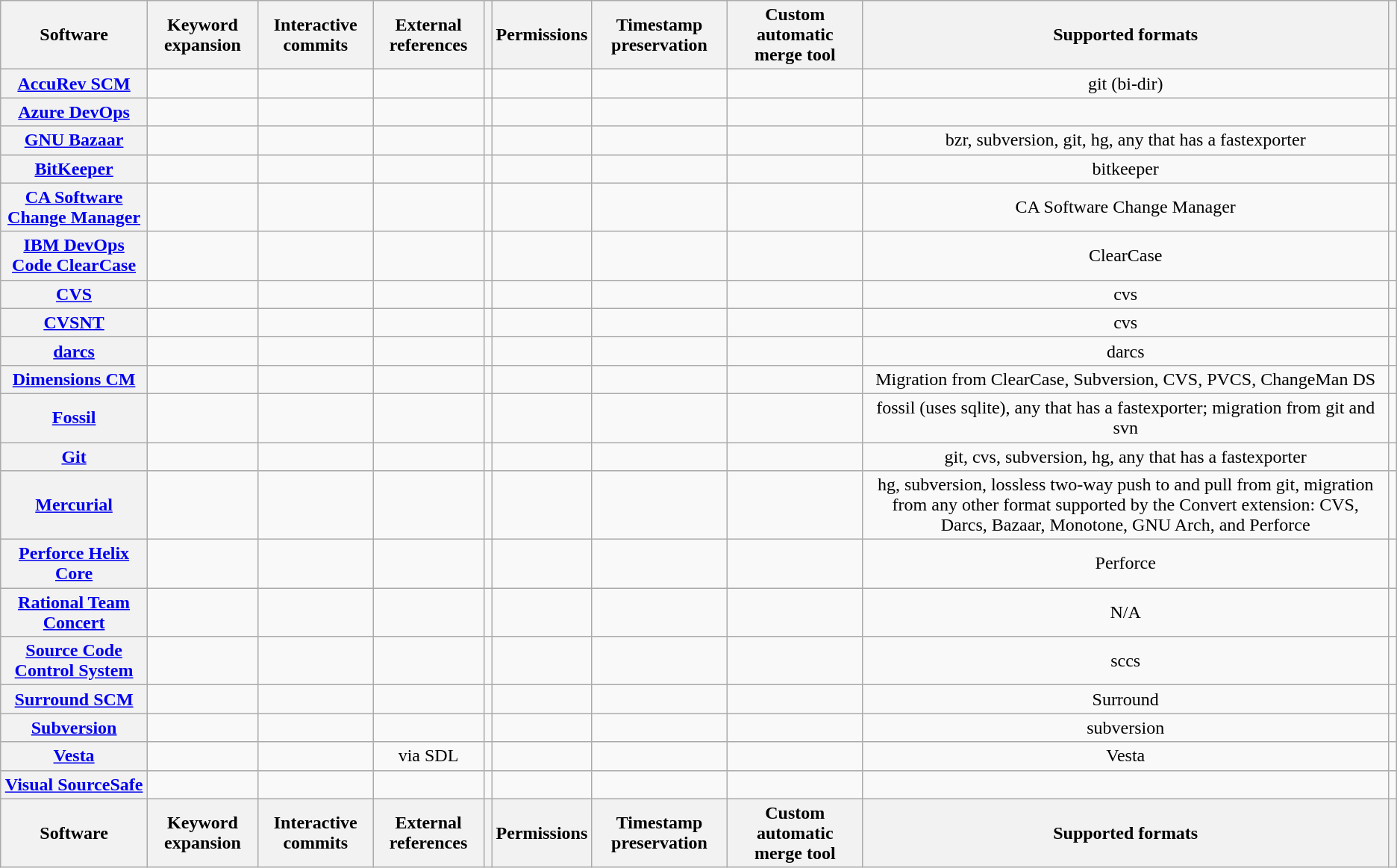<table class="wikitable sortable sort-under" style="text-align: center; width: auto;">
<tr>
<th>Software</th>
<th>Keyword expansion</th>
<th>Interactive commits</th>
<th>External references</th>
<th></th>
<th>Permissions</th>
<th>Timestamp preservation</th>
<th>Custom automatic merge tool</th>
<th>Supported formats</th>
<th></th>
</tr>
<tr>
<th><a href='#'>AccuRev SCM</a></th>
<td></td>
<td></td>
<td></td>
<td></td>
<td></td>
<td></td>
<td></td>
<td>git (bi-dir)</td>
<td></td>
</tr>
<tr>
<th><a href='#'>Azure DevOps</a></th>
<td></td>
<td></td>
<td></td>
<td></td>
<td></td>
<td></td>
<td></td>
<td></td>
<td></td>
</tr>
<tr>
<th><a href='#'>GNU Bazaar</a></th>
<td></td>
<td></td>
<td></td>
<td></td>
<td></td>
<td></td>
<td></td>
<td>bzr, subversion, git, hg, any that has a fastexporter</td>
<td></td>
</tr>
<tr>
<th><a href='#'>BitKeeper</a></th>
<td></td>
<td></td>
<td></td>
<td></td>
<td></td>
<td></td>
<td></td>
<td>bitkeeper</td>
<td></td>
</tr>
<tr>
<th><a href='#'>CA Software Change Manager</a></th>
<td></td>
<td></td>
<td></td>
<td></td>
<td></td>
<td></td>
<td></td>
<td>CA Software Change Manager</td>
<td></td>
</tr>
<tr>
<th><a href='#'>IBM DevOps Code ClearCase</a></th>
<td></td>
<td></td>
<td></td>
<td></td>
<td></td>
<td></td>
<td></td>
<td>ClearCase</td>
<td></td>
</tr>
<tr>
<th><a href='#'>CVS</a></th>
<td></td>
<td></td>
<td></td>
<td></td>
<td></td>
<td></td>
<td></td>
<td>cvs</td>
<td></td>
</tr>
<tr>
<th><a href='#'>CVSNT</a></th>
<td></td>
<td></td>
<td></td>
<td></td>
<td></td>
<td></td>
<td></td>
<td>cvs</td>
<td></td>
</tr>
<tr>
<th><a href='#'>darcs</a></th>
<td></td>
<td></td>
<td></td>
<td></td>
<td></td>
<td></td>
<td></td>
<td>darcs</td>
<td></td>
</tr>
<tr>
<th><a href='#'>Dimensions CM</a></th>
<td></td>
<td></td>
<td></td>
<td></td>
<td></td>
<td></td>
<td></td>
<td>Migration from ClearCase, Subversion, CVS, PVCS, ChangeMan DS</td>
<td></td>
</tr>
<tr>
<th><a href='#'>Fossil</a></th>
<td></td>
<td></td>
<td></td>
<td></td>
<td></td>
<td></td>
<td></td>
<td>fossil (uses sqlite), any that has a fastexporter; migration from git and svn</td>
<td></td>
</tr>
<tr>
<th><a href='#'>Git</a></th>
<td></td>
<td></td>
<td></td>
<td></td>
<td></td>
<td></td>
<td></td>
<td>git, cvs, subversion, hg, any that has a fastexporter</td>
<td></td>
</tr>
<tr>
<th><a href='#'>Mercurial</a></th>
<td></td>
<td></td>
<td></td>
<td></td>
<td></td>
<td></td>
<td></td>
<td>hg, subversion, lossless two-way push to and pull from git, migration from any other format supported by the Convert extension: CVS, Darcs, Bazaar, Monotone, GNU Arch, and Perforce</td>
<td></td>
</tr>
<tr>
<th><a href='#'>Perforce Helix Core</a></th>
<td></td>
<td></td>
<td></td>
<td></td>
<td></td>
<td></td>
<td></td>
<td>Perforce</td>
<td></td>
</tr>
<tr>
<th><a href='#'>Rational Team Concert</a></th>
<td></td>
<td></td>
<td></td>
<td></td>
<td></td>
<td></td>
<td></td>
<td>N/A</td>
<td></td>
</tr>
<tr>
<th><a href='#'>Source Code Control System</a></th>
<td></td>
<td></td>
<td></td>
<td></td>
<td></td>
<td></td>
<td></td>
<td>sccs</td>
<td></td>
</tr>
<tr>
<th><a href='#'>Surround SCM</a></th>
<td></td>
<td></td>
<td></td>
<td></td>
<td></td>
<td></td>
<td></td>
<td>Surround</td>
<td></td>
</tr>
<tr>
<th><a href='#'>Subversion</a></th>
<td></td>
<td></td>
<td></td>
<td></td>
<td></td>
<td></td>
<td></td>
<td>subversion</td>
<td></td>
</tr>
<tr>
<th><a href='#'>Vesta</a></th>
<td></td>
<td></td>
<td> via SDL</td>
<td></td>
<td></td>
<td></td>
<td></td>
<td>Vesta</td>
<td></td>
</tr>
<tr>
<th><a href='#'>Visual SourceSafe</a></th>
<td></td>
<td></td>
<td></td>
<td></td>
<td></td>
<td></td>
<td></td>
<td></td>
<td></td>
</tr>
<tr>
<th>Software</th>
<th>Keyword expansion</th>
<th>Interactive commits</th>
<th>External references</th>
<th></th>
<th>Permissions</th>
<th>Timestamp preservation</th>
<th>Custom automatic merge tool</th>
<th>Supported formats</th>
<th></th>
</tr>
</table>
